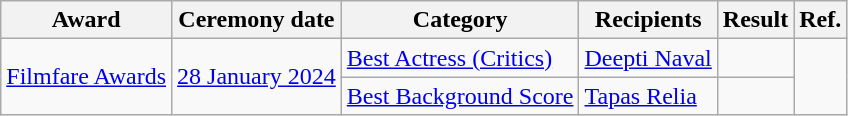<table class="wikitable">
<tr>
<th>Award</th>
<th>Ceremony date</th>
<th>Category</th>
<th>Recipients</th>
<th>Result</th>
<th>Ref.</th>
</tr>
<tr>
<td rowspan="2"><a href='#'>Filmfare Awards</a></td>
<td rowspan="2"><a href='#'>28 January 2024</a></td>
<td><a href='#'>Best Actress (Critics)</a></td>
<td><a href='#'>Deepti Naval</a></td>
<td></td>
<td rowspan="2"></td>
</tr>
<tr>
<td><a href='#'>Best Background Score</a></td>
<td><a href='#'>Tapas Relia</a></td>
<td></td>
</tr>
</table>
